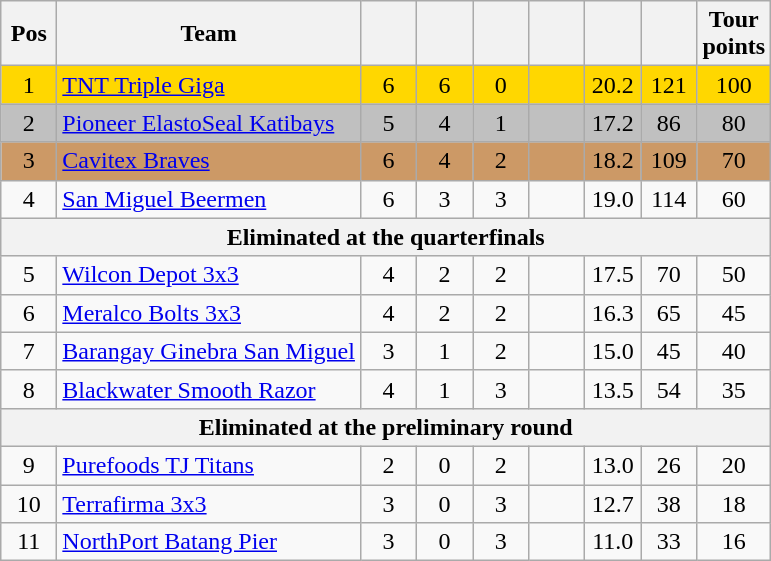<table class="wikitable" style="text-align:center">
<tr>
<th width=30>Pos</th>
<th width=180>Team</th>
<th width=30></th>
<th width=30></th>
<th width=30></th>
<th width=30></th>
<th width=30></th>
<th width=30></th>
<th width=30>Tour points</th>
</tr>
<tr bgcolor=gold>
<td>1</td>
<td align=left><a href='#'>TNT Triple Giga</a></td>
<td>6</td>
<td>6</td>
<td>0</td>
<td></td>
<td>20.2</td>
<td>121</td>
<td>100</td>
</tr>
<tr bgcolor=silver>
<td>2</td>
<td align=left><a href='#'>Pioneer ElastoSeal Katibays</a></td>
<td>5</td>
<td>4</td>
<td>1</td>
<td></td>
<td>17.2</td>
<td>86</td>
<td>80</td>
</tr>
<tr bgcolor=cc9966>
<td>3</td>
<td align=left><a href='#'>Cavitex Braves</a></td>
<td>6</td>
<td>4</td>
<td>2</td>
<td></td>
<td>18.2</td>
<td>109</td>
<td>70</td>
</tr>
<tr>
<td>4</td>
<td align=left><a href='#'>San Miguel Beermen</a></td>
<td>6</td>
<td>3</td>
<td>3</td>
<td></td>
<td>19.0</td>
<td>114</td>
<td>60</td>
</tr>
<tr>
<th colspan=9>Eliminated at the quarterfinals</th>
</tr>
<tr>
<td>5</td>
<td align=left><a href='#'>Wilcon Depot 3x3</a></td>
<td>4</td>
<td>2</td>
<td>2</td>
<td></td>
<td>17.5</td>
<td>70</td>
<td>50</td>
</tr>
<tr>
<td>6</td>
<td align=left><a href='#'>Meralco Bolts 3x3</a></td>
<td>4</td>
<td>2</td>
<td>2</td>
<td></td>
<td>16.3</td>
<td>65</td>
<td>45</td>
</tr>
<tr>
<td>7</td>
<td align=left nowrap><a href='#'>Barangay Ginebra San Miguel</a></td>
<td>3</td>
<td>1</td>
<td>2</td>
<td></td>
<td>15.0</td>
<td>45</td>
<td>40</td>
</tr>
<tr>
<td>8</td>
<td align=left><a href='#'>Blackwater Smooth Razor</a></td>
<td>4</td>
<td>1</td>
<td>3</td>
<td></td>
<td>13.5</td>
<td>54</td>
<td>35</td>
</tr>
<tr>
<th colspan=9>Eliminated at the preliminary round</th>
</tr>
<tr>
<td>9</td>
<td align=left><a href='#'>Purefoods TJ Titans</a></td>
<td>2</td>
<td>0</td>
<td>2</td>
<td></td>
<td>13.0</td>
<td>26</td>
<td>20</td>
</tr>
<tr>
<td>10</td>
<td align=left><a href='#'>Terrafirma 3x3</a></td>
<td>3</td>
<td>0</td>
<td>3</td>
<td></td>
<td>12.7</td>
<td>38</td>
<td>18</td>
</tr>
<tr>
<td>11</td>
<td align=left><a href='#'>NorthPort Batang Pier</a></td>
<td>3</td>
<td>0</td>
<td>3</td>
<td></td>
<td>11.0</td>
<td>33</td>
<td>16</td>
</tr>
</table>
